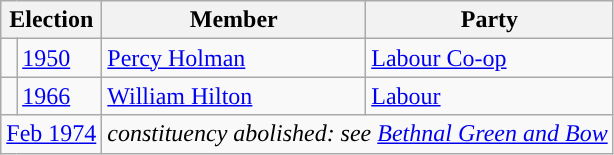<table class="wikitable">
<tr>
<th colspan="2">Election</th>
<th>Member</th>
<th>Party</th>
</tr>
<tr>
<td style="color:inherit;background-color: "></td>
<td><a href='#'>1950</a></td>
<td><a href='#'>Percy Holman</a></td>
<td><a href='#'>Labour Co-op</a></td>
</tr>
<tr>
<td style="color:inherit;background-color: "></td>
<td><a href='#'>1966</a></td>
<td><a href='#'>William Hilton</a></td>
<td><a href='#'>Labour</a></td>
</tr>
<tr>
<td colspan="2"><a href='#'>Feb 1974</a></td>
<td colspan="2"><em>constituency abolished: see <a href='#'>Bethnal Green and Bow</a></em></td>
</tr>
</table>
